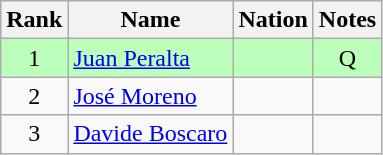<table class="wikitable sortable" style="text-align:center">
<tr>
<th>Rank</th>
<th>Name</th>
<th>Nation</th>
<th>Notes</th>
</tr>
<tr bgcolor=bbffbb>
<td>1</td>
<td align=left><a href='#'>Juan Peralta</a></td>
<td align=left></td>
<td>Q</td>
</tr>
<tr>
<td>2</td>
<td align=left><a href='#'>José Moreno</a></td>
<td align=left></td>
<td></td>
</tr>
<tr>
<td>3</td>
<td align=left><a href='#'>Davide Boscaro</a></td>
<td align=left></td>
<td></td>
</tr>
</table>
